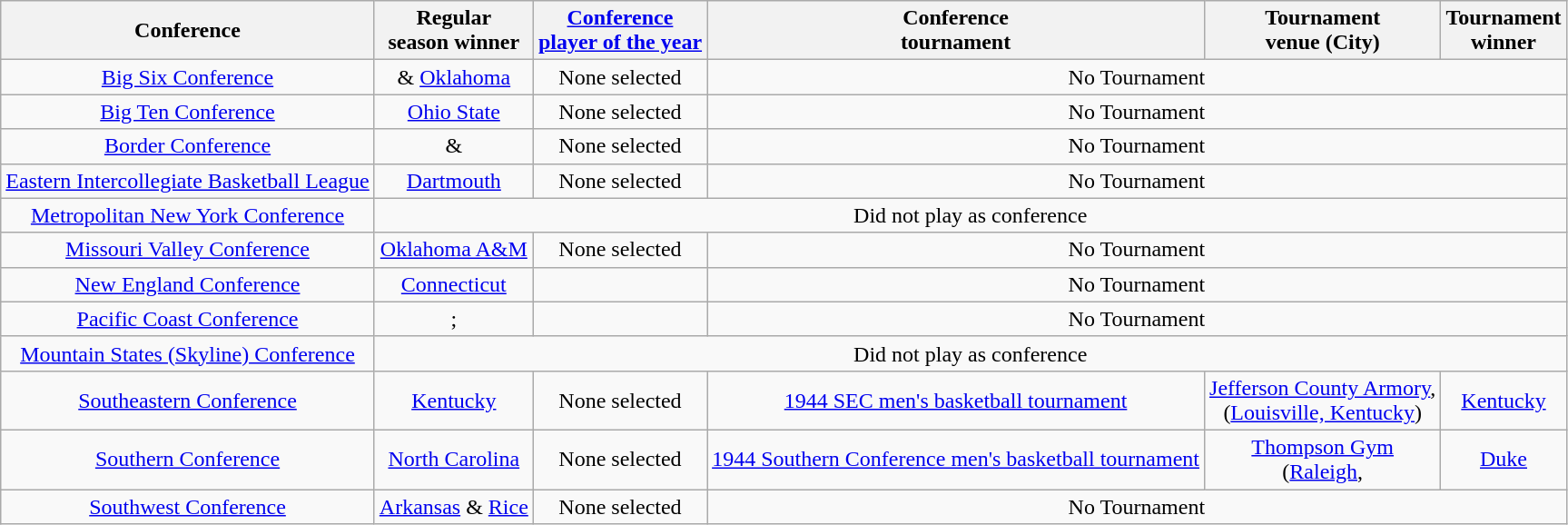<table class="wikitable" style="text-align:center;">
<tr>
<th>Conference</th>
<th>Regular <br> season winner</th>
<th><a href='#'>Conference <br> player of the year</a></th>
<th>Conference <br> tournament</th>
<th>Tournament <br> venue (City)</th>
<th>Tournament <br> winner</th>
</tr>
<tr>
<td><a href='#'>Big Six Conference</a></td>
<td> & <a href='#'>Oklahoma</a></td>
<td>None selected</td>
<td colspan=3>No Tournament</td>
</tr>
<tr>
<td><a href='#'>Big Ten Conference</a></td>
<td><a href='#'>Ohio State</a></td>
<td>None selected</td>
<td colspan=3>No Tournament</td>
</tr>
<tr>
<td><a href='#'>Border Conference</a></td>
<td> & </td>
<td>None selected</td>
<td colspan=3>No Tournament</td>
</tr>
<tr>
<td><a href='#'>Eastern Intercollegiate Basketball League</a></td>
<td><a href='#'>Dartmouth</a></td>
<td>None selected</td>
<td colspan=3>No Tournament</td>
</tr>
<tr>
<td><a href='#'>Metropolitan New York Conference</a></td>
<td colspan=5>Did not play as conference</td>
</tr>
<tr>
<td><a href='#'>Missouri Valley Conference</a></td>
<td><a href='#'>Oklahoma A&M</a></td>
<td>None selected</td>
<td colspan=3>No Tournament</td>
</tr>
<tr>
<td><a href='#'>New England Conference</a></td>
<td><a href='#'>Connecticut</a></td>
<td></td>
<td colspan=3>No Tournament</td>
</tr>
<tr>
<td><a href='#'>Pacific Coast Conference</a></td>
<td>; </td>
<td></td>
<td colspan=3>No Tournament</td>
</tr>
<tr>
<td><a href='#'>Mountain States (Skyline) Conference</a></td>
<td colspan=5>Did not play as conference</td>
</tr>
<tr>
<td><a href='#'>Southeastern Conference</a></td>
<td><a href='#'>Kentucky</a></td>
<td>None selected</td>
<td><a href='#'>1944 SEC men's basketball tournament</a></td>
<td><a href='#'>Jefferson County Armory</a>,<br>(<a href='#'>Louisville, Kentucky</a>)</td>
<td><a href='#'>Kentucky</a></td>
</tr>
<tr>
<td><a href='#'>Southern Conference</a></td>
<td><a href='#'>North Carolina</a></td>
<td>None selected</td>
<td><a href='#'>1944 Southern Conference men's basketball tournament</a></td>
<td><a href='#'>Thompson Gym</a><br>(<a href='#'>Raleigh</a>, </td>
<td><a href='#'>Duke</a></td>
</tr>
<tr>
<td><a href='#'>Southwest Conference</a></td>
<td><a href='#'>Arkansas</a> & <a href='#'>Rice</a></td>
<td>None selected</td>
<td colspan=3>No Tournament</td>
</tr>
</table>
